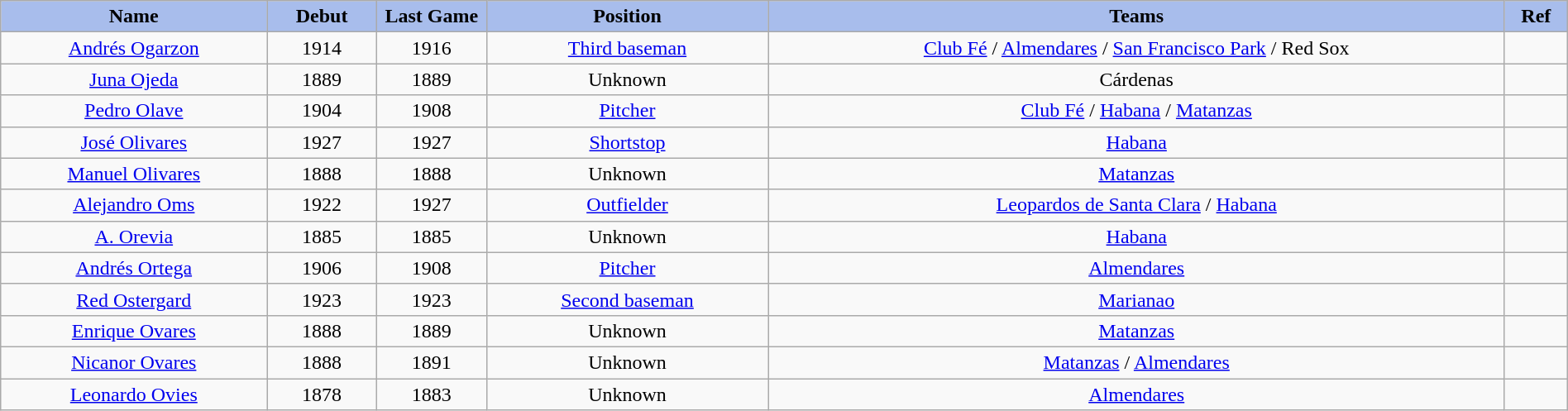<table class="wikitable" style="width: 100%">
<tr>
<th style="background:#a8bdec; width:17%;">Name</th>
<th style="width:7%; background:#a8bdec;">Debut</th>
<th style="width:7%; background:#a8bdec;">Last Game</th>
<th style="width:18%; background:#a8bdec;">Position</th>
<th style="width:47%; background:#a8bdec;">Teams</th>
<th style="width:4%; background:#a8bdec;">Ref</th>
</tr>
<tr align=center>
<td><a href='#'>Andrés Ogarzon</a></td>
<td>1914</td>
<td>1916</td>
<td><a href='#'>Third baseman</a></td>
<td><a href='#'>Club Fé</a> / <a href='#'>Almendares</a> / <a href='#'>San Francisco Park</a> / Red Sox</td>
<td></td>
</tr>
<tr align=center>
<td><a href='#'>Juna Ojeda</a></td>
<td>1889</td>
<td>1889</td>
<td>Unknown</td>
<td>Cárdenas</td>
<td></td>
</tr>
<tr align=center>
<td><a href='#'>Pedro Olave</a></td>
<td>1904</td>
<td>1908</td>
<td><a href='#'>Pitcher</a></td>
<td><a href='#'>Club Fé</a> / <a href='#'>Habana</a> / <a href='#'>Matanzas</a></td>
<td></td>
</tr>
<tr align=center>
<td><a href='#'>José Olivares</a></td>
<td>1927</td>
<td>1927</td>
<td><a href='#'>Shortstop</a></td>
<td><a href='#'>Habana</a></td>
<td></td>
</tr>
<tr align=center>
<td><a href='#'>Manuel Olivares</a></td>
<td>1888</td>
<td>1888</td>
<td>Unknown</td>
<td><a href='#'>Matanzas</a></td>
<td></td>
</tr>
<tr align=center>
<td><a href='#'>Alejandro Oms</a></td>
<td>1922</td>
<td>1927</td>
<td><a href='#'>Outfielder</a></td>
<td><a href='#'>Leopardos de Santa Clara</a> / <a href='#'>Habana</a></td>
<td></td>
</tr>
<tr align=center>
<td><a href='#'>A. Orevia</a></td>
<td>1885</td>
<td>1885</td>
<td>Unknown</td>
<td><a href='#'>Habana</a></td>
<td></td>
</tr>
<tr align=center>
<td><a href='#'>Andrés Ortega</a></td>
<td>1906</td>
<td>1908</td>
<td><a href='#'>Pitcher</a></td>
<td><a href='#'>Almendares</a></td>
<td></td>
</tr>
<tr align=center>
<td><a href='#'>Red Ostergard</a></td>
<td>1923</td>
<td>1923</td>
<td><a href='#'>Second baseman</a></td>
<td><a href='#'>Marianao</a></td>
<td></td>
</tr>
<tr align=center>
<td><a href='#'>Enrique Ovares</a></td>
<td>1888</td>
<td>1889</td>
<td>Unknown</td>
<td><a href='#'>Matanzas</a></td>
<td></td>
</tr>
<tr align=center>
<td><a href='#'>Nicanor Ovares</a></td>
<td>1888</td>
<td>1891</td>
<td>Unknown</td>
<td><a href='#'>Matanzas</a> / <a href='#'>Almendares</a></td>
<td></td>
</tr>
<tr align=center>
<td><a href='#'>Leonardo Ovies</a></td>
<td>1878</td>
<td>1883</td>
<td>Unknown</td>
<td><a href='#'>Almendares</a></td>
<td></td>
</tr>
</table>
